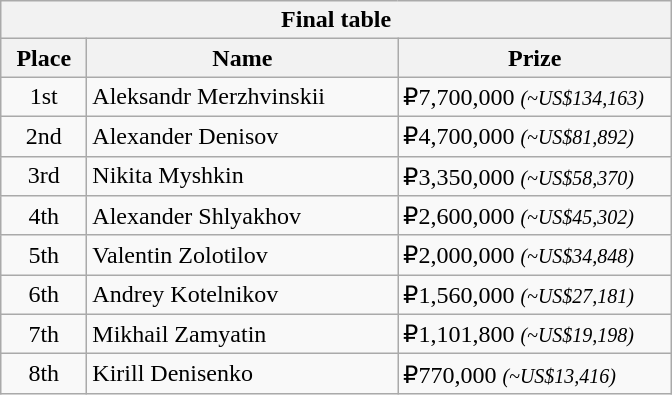<table class="wikitable">
<tr>
<th colspan="3">Final table</th>
</tr>
<tr>
<th style="width:50px;">Place</th>
<th style="width:200px;">Name</th>
<th style="width:175px;">Prize</th>
</tr>
<tr>
<td style="text-align:center;">1st</td>
<td> Aleksandr Merzhvinskii</td>
<td>₽7,700,000 <small><em>(~US$134,163)</em></small></td>
</tr>
<tr>
<td style="text-align:center;">2nd</td>
<td> Alexander Denisov</td>
<td>₽4,700,000 <small><em>(~US$81,892)</em></small></td>
</tr>
<tr>
<td style="text-align:center;">3rd</td>
<td> Nikita Myshkin</td>
<td>₽3,350,000 <small><em>(~US$58,370)</em></small></td>
</tr>
<tr>
<td style="text-align:center;">4th</td>
<td> Alexander Shlyakhov</td>
<td>₽2,600,000 <small><em>(~US$45,302)</em></small></td>
</tr>
<tr>
<td style="text-align:center;">5th</td>
<td> Valentin Zolotilov</td>
<td>₽2,000,000 <small><em>(~US$34,848)</em></small></td>
</tr>
<tr>
<td style="text-align:center;">6th</td>
<td> Andrey Kotelnikov</td>
<td>₽1,560,000 <small><em>(~US$27,181)</em></small></td>
</tr>
<tr>
<td style="text-align:center;">7th</td>
<td> Mikhail Zamyatin</td>
<td>₽1,101,800 <small><em>(~US$19,198)</em></small></td>
</tr>
<tr>
<td style="text-align:center;">8th</td>
<td> Kirill Denisenko</td>
<td>₽770,000 <small><em>(~US$13,416)</em></small></td>
</tr>
</table>
